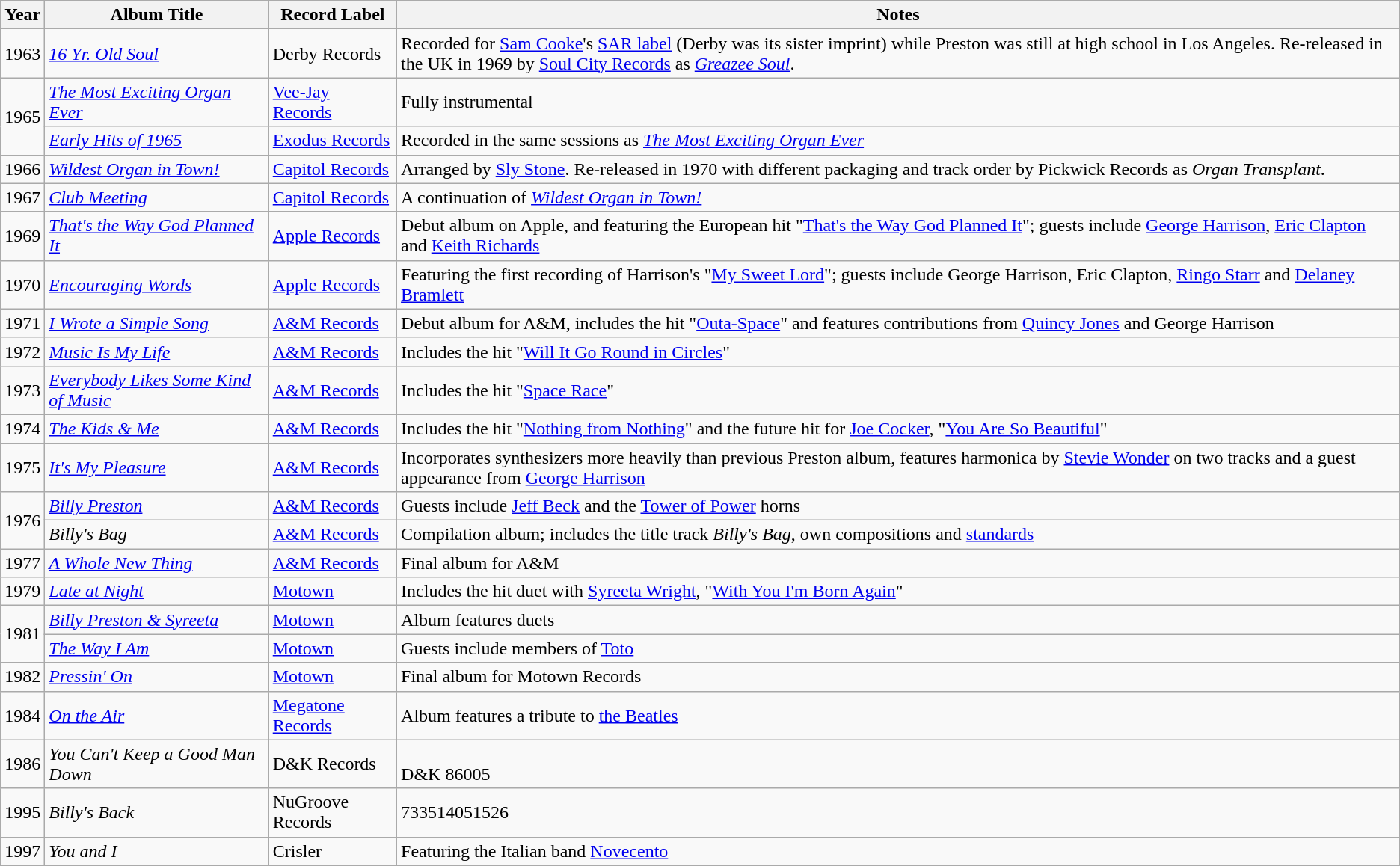<table class="wikitable">
<tr>
<th>Year</th>
<th>Album Title</th>
<th>Record Label</th>
<th>Notes</th>
</tr>
<tr>
<td>1963</td>
<td><em><a href='#'>16 Yr. Old Soul</a></em></td>
<td>Derby Records</td>
<td>Recorded for <a href='#'>Sam Cooke</a>'s <a href='#'>SAR label</a> (Derby was its sister imprint) while Preston was still at high school in Los Angeles. Re-released in the UK in 1969 by <a href='#'>Soul City Records</a> as <em><a href='#'>Greazee Soul</a></em>.</td>
</tr>
<tr>
<td rowspan="2">1965</td>
<td><em><a href='#'>The Most Exciting Organ Ever</a></em></td>
<td><a href='#'>Vee-Jay Records</a></td>
<td>Fully instrumental</td>
</tr>
<tr>
<td><em><a href='#'>Early Hits of 1965</a></em></td>
<td><a href='#'>Exodus Records</a></td>
<td>Recorded in the same sessions as <em><a href='#'>The Most Exciting Organ Ever</a></em></td>
</tr>
<tr>
<td>1966</td>
<td><em><a href='#'>Wildest Organ in Town!</a></em></td>
<td><a href='#'>Capitol Records</a></td>
<td>Arranged by <a href='#'>Sly Stone</a>. Re-released in 1970 with different packaging and track order by Pickwick Records as <em>Organ Transplant</em>.</td>
</tr>
<tr>
<td>1967</td>
<td><em><a href='#'>Club Meeting</a></em></td>
<td><a href='#'>Capitol Records</a></td>
<td>A continuation of <em><a href='#'>Wildest Organ in Town!</a></em></td>
</tr>
<tr>
<td>1969</td>
<td><em><a href='#'>That's the Way God Planned It</a></em></td>
<td><a href='#'>Apple Records</a></td>
<td>Debut album on Apple, and featuring the European hit "<a href='#'>That's the Way God Planned It</a>"; guests include <a href='#'>George Harrison</a>, <a href='#'>Eric Clapton</a> and <a href='#'>Keith Richards</a></td>
</tr>
<tr>
<td>1970</td>
<td><em><a href='#'>Encouraging Words</a></em></td>
<td><a href='#'>Apple Records</a></td>
<td>Featuring the first recording of Harrison's "<a href='#'>My Sweet Lord</a>"; guests include George Harrison, Eric Clapton, <a href='#'>Ringo Starr</a> and <a href='#'>Delaney Bramlett</a></td>
</tr>
<tr>
<td>1971</td>
<td><em><a href='#'>I Wrote a Simple Song</a></em></td>
<td><a href='#'>A&M Records</a></td>
<td>Debut album for A&M, includes the hit "<a href='#'>Outa-Space</a>" and features contributions from <a href='#'>Quincy Jones</a> and George Harrison</td>
</tr>
<tr>
<td>1972</td>
<td><em><a href='#'>Music Is My Life</a></em></td>
<td><a href='#'>A&M Records</a></td>
<td>Includes the hit "<a href='#'>Will It Go Round in Circles</a>"</td>
</tr>
<tr>
<td>1973</td>
<td><em><a href='#'>Everybody Likes Some Kind of Music</a></em></td>
<td><a href='#'>A&M Records</a></td>
<td>Includes the hit "<a href='#'>Space Race</a>"</td>
</tr>
<tr>
<td>1974</td>
<td><em><a href='#'>The Kids & Me</a></em></td>
<td><a href='#'>A&M Records</a></td>
<td>Includes the hit "<a href='#'>Nothing from Nothing</a>" and the future hit for <a href='#'>Joe Cocker</a>, "<a href='#'>You Are So Beautiful</a>"</td>
</tr>
<tr>
<td>1975</td>
<td><em><a href='#'>It's My Pleasure</a></em></td>
<td><a href='#'>A&M Records</a></td>
<td>Incorporates synthesizers more heavily than previous Preston album, features harmonica by <a href='#'>Stevie Wonder</a> on two tracks and a guest appearance from <a href='#'>George Harrison</a></td>
</tr>
<tr>
<td rowspan="2">1976</td>
<td><em><a href='#'>Billy Preston</a></em></td>
<td><a href='#'>A&M Records</a></td>
<td>Guests include <a href='#'>Jeff Beck</a> and the <a href='#'>Tower of Power</a> horns</td>
</tr>
<tr>
<td><em>Billy's Bag</em></td>
<td><a href='#'>A&M Records</a></td>
<td>Compilation album; includes the title track <em>Billy's Bag</em>, own compositions and <a href='#'>standards</a></td>
</tr>
<tr>
<td>1977</td>
<td><em><a href='#'>A Whole New Thing</a></em></td>
<td><a href='#'>A&M Records</a></td>
<td>Final album for A&M</td>
</tr>
<tr>
<td>1979</td>
<td><em><a href='#'>Late at Night</a></em></td>
<td><a href='#'>Motown</a></td>
<td>Includes the hit duet with <a href='#'>Syreeta Wright</a>, "<a href='#'>With You I'm Born Again</a>"</td>
</tr>
<tr>
<td rowspan="2">1981</td>
<td><em><a href='#'>Billy Preston & Syreeta</a></em></td>
<td><a href='#'>Motown</a></td>
<td>Album features duets</td>
</tr>
<tr>
<td><em><a href='#'>The Way I Am</a></em></td>
<td><a href='#'>Motown</a></td>
<td>Guests include members of <a href='#'>Toto</a></td>
</tr>
<tr>
<td>1982</td>
<td><em><a href='#'>Pressin' On</a></em></td>
<td><a href='#'>Motown</a></td>
<td>Final album for Motown Records</td>
</tr>
<tr>
<td>1984</td>
<td><em><a href='#'>On the Air</a></em></td>
<td><a href='#'>Megatone Records</a></td>
<td>Album features a tribute to <a href='#'>the Beatles</a></td>
</tr>
<tr>
<td>1986</td>
<td><em>You Can't Keep a Good Man Down</em></td>
<td>D&K Records</td>
<td><br>D&K 86005</td>
</tr>
<tr>
<td>1995</td>
<td><em>Billy's Back</em></td>
<td>NuGroove Records</td>
<td>733514051526</td>
</tr>
<tr>
<td>1997</td>
<td><em>You and I</em></td>
<td>Crisler</td>
<td>Featuring the Italian band <a href='#'>Novecento</a></td>
</tr>
</table>
